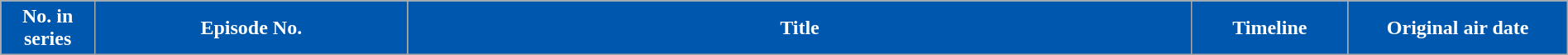<table class="wikitable plainrowheaders" style="width:100%; margin:auto;">
<tr>
<th scope="col" style="background-color:#0057AE; color: #ffffff; width:6%;">No. in series</th>
<th scope="col" style="background-color:#0057AE; color: #ffffff; width: 20%">Episode No.</th>
<th scope="col" style="background-color:#0057AE; color: #ffffff; width: 50%">Title</th>
<th scope="col" style="background-color:#0057AE; color: #ffffff; width:10%;">Timeline</th>
<th scope="col" style="background-color:#0057AE; color: #ffffff; width: 30%;">Original air date<br>














</th>
</tr>
</table>
